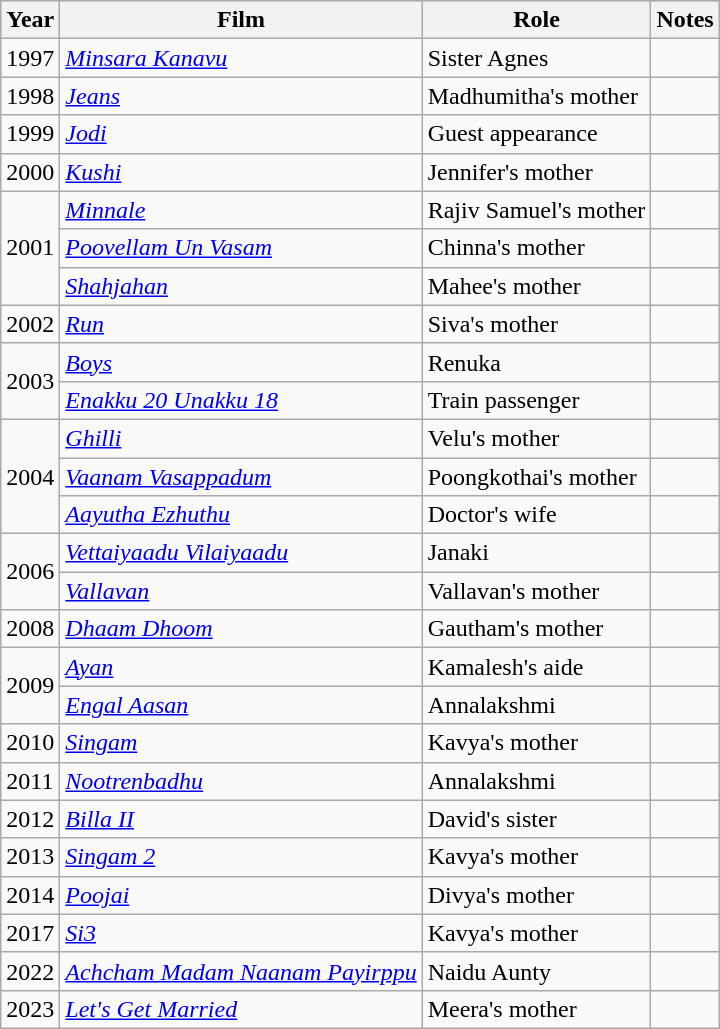<table class="wikitable">
<tr style="background:#ccc; text-align:center;">
<th>Year</th>
<th>Film</th>
<th>Role</th>
<th>Notes</th>
</tr>
<tr>
<td>1997</td>
<td><em><a href='#'>Minsara Kanavu</a></em></td>
<td>Sister Agnes</td>
<td></td>
</tr>
<tr>
<td>1998</td>
<td><em><a href='#'>Jeans</a></em></td>
<td>Madhumitha's mother</td>
<td></td>
</tr>
<tr>
<td>1999</td>
<td><em><a href='#'>Jodi</a></em></td>
<td>Guest appearance</td>
<td></td>
</tr>
<tr>
<td>2000</td>
<td><em><a href='#'>Kushi</a></em></td>
<td>Jennifer's mother</td>
<td></td>
</tr>
<tr>
<td rowspan="3">2001</td>
<td><em><a href='#'>Minnale</a></em></td>
<td>Rajiv Samuel's mother</td>
<td></td>
</tr>
<tr>
<td><em><a href='#'>Poovellam Un Vasam</a></em></td>
<td>Chinna's mother</td>
<td></td>
</tr>
<tr>
<td><em><a href='#'>Shahjahan</a> </em></td>
<td>Mahee's mother</td>
<td></td>
</tr>
<tr>
<td>2002</td>
<td><em><a href='#'>Run</a></em></td>
<td>Siva's mother</td>
<td></td>
</tr>
<tr>
<td rowspan="2">2003</td>
<td><em><a href='#'>Boys</a></em></td>
<td>Renuka</td>
<td></td>
</tr>
<tr>
<td><em><a href='#'>Enakku 20 Unakku 18</a></em></td>
<td>Train passenger</td>
<td></td>
</tr>
<tr>
<td rowspan="3">2004</td>
<td><em><a href='#'>Ghilli</a></em></td>
<td>Velu's mother</td>
<td></td>
</tr>
<tr>
<td><em><a href='#'>Vaanam Vasappadum</a></em></td>
<td>Poongkothai's mother</td>
<td></td>
</tr>
<tr>
<td><em><a href='#'>Aayutha Ezhuthu</a></em></td>
<td>Doctor's wife</td>
<td></td>
</tr>
<tr>
<td rowspan="2">2006</td>
<td><em><a href='#'>Vettaiyaadu Vilaiyaadu</a></em></td>
<td>Janaki</td>
<td></td>
</tr>
<tr>
<td><em><a href='#'>Vallavan</a></em></td>
<td>Vallavan's mother</td>
<td></td>
</tr>
<tr>
<td>2008</td>
<td><em><a href='#'>Dhaam Dhoom</a></em></td>
<td>Gautham's mother</td>
<td></td>
</tr>
<tr>
<td rowspan="2">2009</td>
<td><em><a href='#'>Ayan</a></em></td>
<td>Kamalesh's aide</td>
<td></td>
</tr>
<tr>
<td><em><a href='#'>Engal Aasan</a></em></td>
<td>Annalakshmi</td>
<td></td>
</tr>
<tr>
<td>2010</td>
<td><em><a href='#'>Singam</a></em></td>
<td>Kavya's mother</td>
<td></td>
</tr>
<tr>
<td>2011</td>
<td><em><a href='#'>Nootrenbadhu</a></em></td>
<td>Annalakshmi</td>
<td></td>
</tr>
<tr>
<td>2012</td>
<td><em><a href='#'>Billa II</a></em></td>
<td>David's sister</td>
<td></td>
</tr>
<tr>
<td>2013</td>
<td><em><a href='#'>Singam 2</a></em></td>
<td>Kavya's mother</td>
<td></td>
</tr>
<tr>
<td>2014</td>
<td><em><a href='#'>Poojai</a></em></td>
<td>Divya's mother</td>
<td></td>
</tr>
<tr>
<td>2017</td>
<td><em><a href='#'>Si3</a></em></td>
<td>Kavya's mother</td>
<td></td>
</tr>
<tr>
<td>2022</td>
<td><em><a href='#'>Achcham Madam Naanam Payirppu</a></em></td>
<td>Naidu Aunty</td>
<td></td>
</tr>
<tr>
<td>2023</td>
<td><em><a href='#'>Let's Get Married</a></em></td>
<td>Meera's mother</td>
<td></td>
</tr>
</table>
